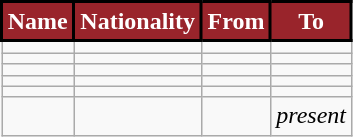<table class="wikitable plainrowheaders sortable">
<tr>
<th style="background:#99242B; color:#FFFFFF; border:2px solid #000000;" scope="col" class="unsortable">Name</th>
<th style="background:#99242B; color:#FFFFFF; border:2px solid #000000;" scope="col" class="unsortable">Nationality</th>
<th style="background:#99242B; color:#FFFFFF; border:2px solid #000000;" scope="col" class="unsortable">From</th>
<th style="background:#99242B; color:#FFFFFF; border:2px solid #000000;" scope="col" class="unsortable">To</th>
</tr>
<tr>
<td></td>
<td></td>
<td style="text-align:center;"></td>
<td style="text-align:center;"></td>
</tr>
<tr>
<td></td>
<td></td>
<td style="text-align:center;"></td>
<td style="text-align:center;"></td>
</tr>
<tr>
<td></td>
<td></td>
<td style="text-align:center;"></td>
<td style="text-align:center;"></td>
</tr>
<tr>
<td></td>
<td></td>
<td style="text-align:center;"></td>
<td style="text-align:center;"></td>
</tr>
<tr>
<td></td>
<td></td>
<td style="text-align:center;"></td>
<td style="text-align:center;"></td>
</tr>
<tr>
<td></td>
<td></td>
<td style="text-align:center;"></td>
<td style="text-align:center;"><em>present</em></td>
</tr>
</table>
